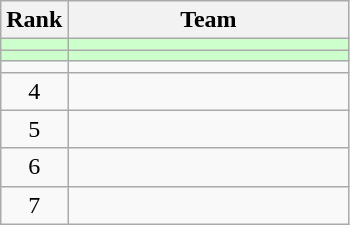<table class=wikitable style="text-align:center;">
<tr>
<th>Rank</th>
<th width=180>Team</th>
</tr>
<tr bgcolor=#CCFFCC>
<td></td>
<td align=left></td>
</tr>
<tr bgcolor=#CCFFCC>
<td></td>
<td align=left></td>
</tr>
<tr>
<td></td>
<td align=left></td>
</tr>
<tr>
<td>4</td>
<td align=left></td>
</tr>
<tr>
<td>5</td>
<td align=left></td>
</tr>
<tr>
<td>6</td>
<td align=left></td>
</tr>
<tr>
<td>7</td>
<td align=left></td>
</tr>
</table>
